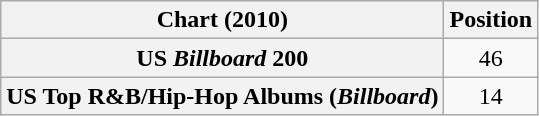<table class="wikitable sortable plainrowheaders" style="text-align:center">
<tr>
<th scope="col">Chart (2010)</th>
<th scope="col">Position</th>
</tr>
<tr>
<th scope="row">US <em>Billboard</em> 200</th>
<td>46</td>
</tr>
<tr>
<th scope="row">US Top R&B/Hip-Hop Albums (<em>Billboard</em>)</th>
<td>14</td>
</tr>
</table>
